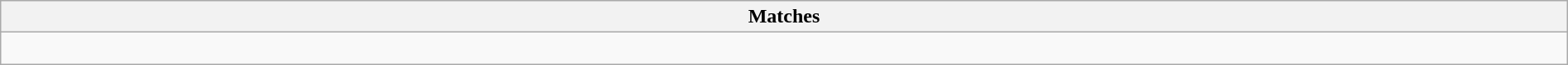<table class="wikitable collapsible collapsed" style="width:100%;">
<tr>
<th>Matches</th>
</tr>
<tr>
<td><br></td>
</tr>
</table>
